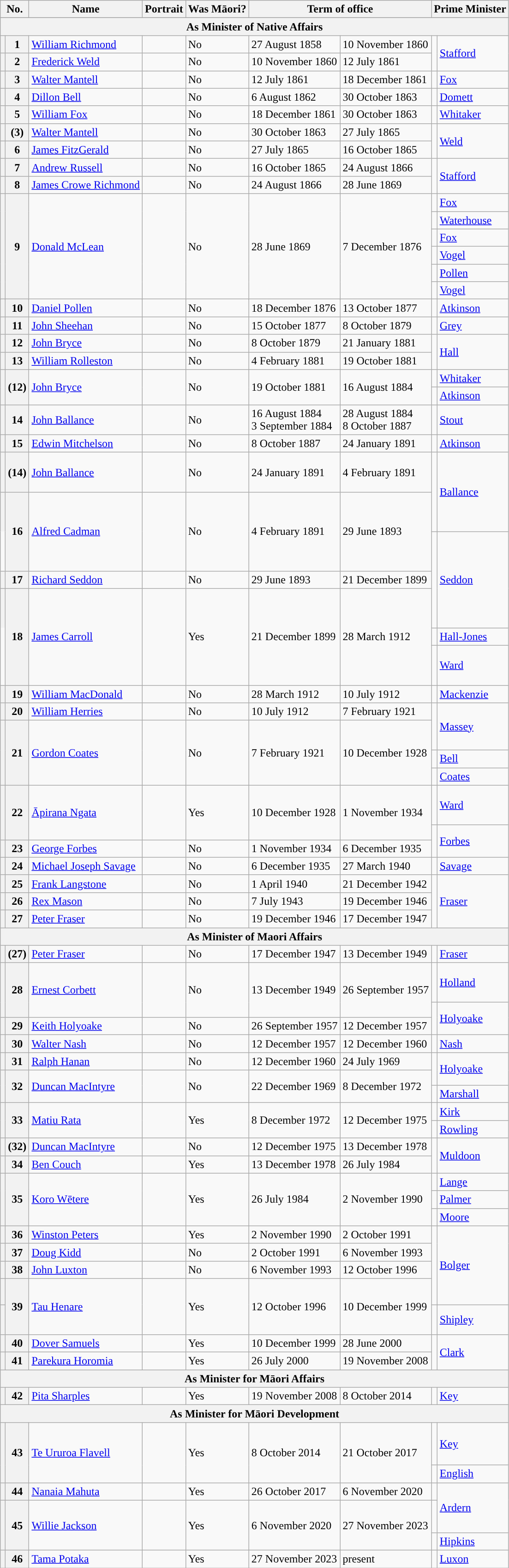<table class="wikitable">
<tr>
<th colspan=2>No.</th>
<th>Name</th>
<th>Portrait</th>
<th>Was Māori?</th>
<th colspan=2>Term of office</th>
<th colspan=2>Prime Minister</th>
</tr>
<tr>
</tr>
<tr>
<th colspan=9>As Minister of Native Affairs</th>
</tr>
<tr>
<th style="color:inherit;background:"></th>
<th>1</th>
<td><a href='#'>William Richmond</a></td>
<td></td>
<td>No</td>
<td>27 August 1858</td>
<td>10 November 1860</td>
<td width=1 rowspan=2 style="color:inherit;background:"></td>
<td rowspan=2><a href='#'>Stafford</a></td>
</tr>
<tr>
<th style="color:inherit;background:"></th>
<th>2</th>
<td><a href='#'>Frederick Weld</a></td>
<td></td>
<td>No</td>
<td>10 November 1860</td>
<td>12 July 1861</td>
</tr>
<tr>
<th style="color:inherit;background:"></th>
<th>3</th>
<td><a href='#'>Walter Mantell</a></td>
<td></td>
<td>No</td>
<td>12 July 1861</td>
<td>18 December 1861</td>
<td style="color:inherit;background:"></td>
<td><a href='#'>Fox</a></td>
</tr>
<tr>
<th style="color:inherit;background:"></th>
<th>4</th>
<td><a href='#'>Dillon Bell</a></td>
<td></td>
<td>No</td>
<td>6 August 1862</td>
<td>30 October 1863</td>
<td style="color:inherit;background:"></td>
<td><a href='#'>Domett</a></td>
</tr>
<tr>
<th style="color:inherit;background:"></th>
<th>5</th>
<td><a href='#'>William Fox</a></td>
<td></td>
<td>No</td>
<td>18 December 1861</td>
<td>30 October 1863</td>
<td style="color:inherit;background:"></td>
<td><a href='#'>Whitaker</a></td>
</tr>
<tr>
<th style="color:inherit;background:"></th>
<th>(3)</th>
<td><a href='#'>Walter Mantell</a></td>
<td></td>
<td>No</td>
<td>30 October 1863</td>
<td>27 July 1865</td>
<td rowspan=2 style="color:inherit;background:"></td>
<td rowspan=2><a href='#'>Weld</a></td>
</tr>
<tr>
<th style="color:inherit;background:"></th>
<th>6</th>
<td><a href='#'>James FitzGerald</a></td>
<td></td>
<td>No</td>
<td>27 July 1865</td>
<td>16 October 1865</td>
</tr>
<tr>
<th style="color:inherit;background:"></th>
<th>7</th>
<td><a href='#'>Andrew Russell</a></td>
<td></td>
<td>No</td>
<td>16 October 1865</td>
<td>24 August 1866</td>
<td rowspan=2 style="color:inherit;background:"></td>
<td rowspan=2><a href='#'>Stafford</a></td>
</tr>
<tr>
<th style="color:inherit;background:"></th>
<th>8</th>
<td><a href='#'>James Crowe Richmond</a></td>
<td></td>
<td>No</td>
<td>24 August 1866</td>
<td>28 June 1869</td>
</tr>
<tr>
<th rowspan=7 style="color:inherit;background:"></th>
<th rowspan=7>9</th>
<td rowspan=7><a href='#'>Donald McLean</a></td>
<td rowspan=7></td>
<td rowspan=7>No</td>
<td rowspan=7>28 June 1869</td>
<td rowspan=7>7 December 1876</td>
<td style="color:inherit;background:"></td>
<td><a href='#'>Fox</a></td>
</tr>
<tr>
<td style="color:inherit;background:"></td>
<td><a href='#'>Waterhouse</a></td>
</tr>
<tr>
<td style="color:inherit;background:"></td>
<td><a href='#'>Fox</a></td>
</tr>
<tr>
<td style="color:inherit;background:"></td>
<td><a href='#'>Vogel</a></td>
</tr>
<tr>
<td style="color:inherit;background:"></td>
<td><a href='#'>Pollen</a></td>
</tr>
<tr>
<td style="color:inherit;background:"></td>
<td><a href='#'>Vogel</a></td>
</tr>
<tr>
<td rowspan=2 style="color:inherit;background:"></td>
<td rowspan=2><a href='#'>Atkinson</a></td>
</tr>
<tr>
<th style="color:inherit;background:"></th>
<th>10</th>
<td><a href='#'>Daniel Pollen</a></td>
<td></td>
<td>No</td>
<td>18 December 1876</td>
<td>13 October 1877</td>
</tr>
<tr>
<th style="color:inherit;background:"></th>
<th>11</th>
<td><a href='#'>John Sheehan</a></td>
<td></td>
<td>No</td>
<td>15 October 1877</td>
<td>8 October 1879</td>
<td style="color:inherit;background:"></td>
<td><a href='#'>Grey</a></td>
</tr>
<tr>
<th style="color:inherit;background:"></th>
<th>12</th>
<td><a href='#'>John Bryce</a></td>
<td></td>
<td>No</td>
<td>8 October 1879</td>
<td>21 January 1881</td>
<td rowspan=3 style="color:inherit;background:"></td>
<td rowspan=3><a href='#'>Hall</a></td>
</tr>
<tr>
<th style="color:inherit;background:"></th>
<th>13</th>
<td><a href='#'>William Rolleston</a></td>
<td></td>
<td>No</td>
<td>4 February 1881</td>
<td>19 October 1881</td>
</tr>
<tr>
<th rowspan=3 style="color:inherit;background:"></th>
<th rowspan=3>(12)</th>
<td rowspan=3><a href='#'>John Bryce</a></td>
<td rowspan=3></td>
<td rowspan=3>No</td>
<td rowspan=3>19 October 1881</td>
<td rowspan=3>16 August 1884</td>
</tr>
<tr>
<td style="color:inherit;background:"></td>
<td><a href='#'>Whitaker</a></td>
</tr>
<tr>
<td style="color:inherit;background:"></td>
<td><a href='#'>Atkinson</a></td>
</tr>
<tr>
<th style="color:inherit;background:"></th>
<th>14</th>
<td><a href='#'>John Ballance</a></td>
<td></td>
<td>No</td>
<td>16 August 1884<br>3 September 1884</td>
<td>28 August 1884<br>8 October 1887</td>
<td style="color:inherit;background:"></td>
<td><a href='#'>Stout</a></td>
</tr>
<tr>
<th style="color:inherit;background:"></th>
<th>15</th>
<td><a href='#'>Edwin Mitchelson</a></td>
<td></td>
<td>No</td>
<td>8 October 1887</td>
<td>24 January 1891</td>
<td style="color:inherit;background:"></td>
<td><a href='#'>Atkinson</a></td>
</tr>
<tr>
<th height=50 style="color:inherit;background:"></th>
<th>(14)</th>
<td><a href='#'>John Ballance</a></td>
<td></td>
<td>No</td>
<td>24 January 1891</td>
<td>4 February 1891</td>
<td rowspan=2 style="color:inherit;background:"></td>
<td rowspan=2><a href='#'>Ballance</a></td>
</tr>
<tr>
<th height=50 style="border-bottom:solid 0 grey; background:"></th>
<th rowspan=2>16</th>
<td rowspan=2><a href='#'>Alfred Cadman</a></td>
<td rowspan=2></td>
<td rowspan=2>No</td>
<td rowspan=2>4 February 1891</td>
<td rowspan=2>29 June 1893</td>
</tr>
<tr>
<td height=50 style="border-top:solid 0 grey; background:"></td>
<td rowspan=3 style="color:inherit;background:"></td>
<td rowspan=3><a href='#'>Seddon</a></td>
</tr>
<tr>
<th style="color:inherit;background:"></th>
<th>17</th>
<td><a href='#'>Richard Seddon</a></td>
<td></td>
<td>No</td>
<td>29 June 1893</td>
<td>21 December 1899</td>
</tr>
<tr>
<th height=50 style="border-bottom:solid 0 grey; background:"></th>
<th rowspan=3>18</th>
<td rowspan=3><a href='#'>James Carroll</a></td>
<td rowspan=3></td>
<td rowspan=3>Yes</td>
<td rowspan=3>21 December 1899</td>
<td rowspan=3>28 March 1912</td>
</tr>
<tr>
<td rowspan=2 style="border-top:solid 0 grey; background:"></td>
<td style="color:inherit;background:"></td>
<td><a href='#'>Hall-Jones</a></td>
</tr>
<tr>
<td height=50 style="color:inherit;background:"></td>
<td><a href='#'>Ward</a></td>
</tr>
<tr>
<th style="color:inherit;background:"></th>
<th>19</th>
<td><a href='#'>William MacDonald</a></td>
<td></td>
<td>No</td>
<td>28 March 1912</td>
<td>10 July 1912</td>
<td style="color:inherit;background:"></td>
<td><a href='#'>Mackenzie</a></td>
</tr>
<tr>
<th style="color:inherit;background:"></th>
<th>20</th>
<td><a href='#'>William Herries</a></td>
<td></td>
<td>No</td>
<td>10 July 1912</td>
<td>7 February 1921</td>
<td style="border-bottom:solid 0 grey; background:"></td>
<td rowspan=2><a href='#'>Massey</a></td>
</tr>
<tr>
<th rowspan=3 style="color:inherit;background:"></th>
<th rowspan=3>21</th>
<td rowspan=3><a href='#'>Gordon Coates</a></td>
<td rowspan=3></td>
<td rowspan=3>No</td>
<td rowspan=3>7 February 1921</td>
<td rowspan=3>10 December 1928</td>
<td height=36 style="border-top:solid 0 grey; background:"></td>
</tr>
<tr>
<td style="color:inherit;background:"></td>
<td><a href='#'>Bell</a></td>
</tr>
<tr>
<td style="color:inherit;background:"></td>
<td><a href='#'>Coates</a></td>
</tr>
<tr>
<th height=50 style="border-bottom:solid 0 grey; background:"></th>
<th rowspan=2>22</th>
<td rowspan=2><a href='#'>Āpirana Ngata</a></td>
<td rowspan=2></td>
<td rowspan=2>Yes</td>
<td rowspan=2>10 December 1928</td>
<td rowspan=2>1 November 1934</td>
<td style="color:inherit;background:"></td>
<td><a href='#'>Ward</a></td>
</tr>
<tr>
<th height=15 style="border-top:solid 0 grey; background:"></th>
<td style="border-bottom:solid 0 grey; background:"></td>
<td rowspan=2><a href='#'>Forbes</a></td>
</tr>
<tr>
<th style="color:inherit;background:"></th>
<th>23</th>
<td><a href='#'>George Forbes</a></td>
<td></td>
<td>No</td>
<td>1 November 1934</td>
<td>6 December 1935</td>
<td style="border-top:solid 0 grey; background:"></td>
</tr>
<tr>
<th style="color:inherit;background:"></th>
<th>24</th>
<td><a href='#'>Michael Joseph Savage</a></td>
<td></td>
<td>No</td>
<td>6 December 1935</td>
<td>27 March 1940</td>
<td style="color:inherit;background:"></td>
<td><a href='#'>Savage</a></td>
</tr>
<tr>
<th style="color:inherit;background:"></th>
<th>25</th>
<td><a href='#'>Frank Langstone</a></td>
<td></td>
<td>No</td>
<td>1 April 1940</td>
<td>21 December 1942</td>
<td rowspan=3 style="color:inherit;background:"></td>
<td rowspan=3><a href='#'>Fraser</a></td>
</tr>
<tr>
<th style="color:inherit;background:"></th>
<th>26</th>
<td><a href='#'>Rex Mason</a></td>
<td></td>
<td>No</td>
<td>7 July 1943</td>
<td>19 December 1946</td>
</tr>
<tr>
<th style="color:inherit;background:"></th>
<th>27</th>
<td><a href='#'>Peter Fraser</a></td>
<td></td>
<td>No</td>
<td>19 December 1946</td>
<td>17 December 1947</td>
</tr>
<tr>
<th colspan=9>As Minister of Maori Affairs</th>
</tr>
<tr>
<th style="color:inherit;background:"></th>
<th>(27)</th>
<td><a href='#'>Peter Fraser</a></td>
<td></td>
<td>No</td>
<td>17 December 1947</td>
<td>13 December 1949</td>
<td style="color:inherit;background:"></td>
<td><a href='#'>Fraser</a></td>
</tr>
<tr>
<th height=50 style="border-bottom:solid 0 grey; background:"></th>
<th rowspan=2>28</th>
<td rowspan=2><a href='#'>Ernest Corbett</a></td>
<td rowspan=2></td>
<td rowspan=2>No</td>
<td rowspan=2>13 December 1949</td>
<td rowspan=2>26 September 1957</td>
<td style="color:inherit;background:"></td>
<td><a href='#'>Holland</a></td>
</tr>
<tr>
<th height=15 style="border-top:solid 0 grey; background:"></th>
<td style="border-bottom:solid 0 grey; background:"></td>
<td rowspan=2><a href='#'>Holyoake</a></td>
</tr>
<tr>
<th style="color:inherit;background:"></th>
<th>29</th>
<td><a href='#'>Keith Holyoake</a></td>
<td></td>
<td>No</td>
<td>26 September 1957</td>
<td>12 December 1957</td>
<td style="border-top:solid 0 grey; background:"></td>
</tr>
<tr>
<th style="color:inherit;background:"></th>
<th>30</th>
<td><a href='#'>Walter Nash</a></td>
<td></td>
<td>No</td>
<td>12 December 1957</td>
<td>12 December 1960</td>
<td style="color:inherit;background:"></td>
<td><a href='#'>Nash</a></td>
</tr>
<tr>
<th style="color:inherit;background:"></th>
<th>31</th>
<td><a href='#'>Ralph Hanan</a></td>
<td></td>
<td>No</td>
<td>12 December 1960</td>
<td>24 July 1969</td>
<td rowspan=2 style="color:inherit;background:"></td>
<td rowspan=2><a href='#'>Holyoake</a></td>
</tr>
<tr>
<th height=15 style="border-bottom:solid 0 grey; background:"></th>
<th rowspan=2>32</th>
<td rowspan=2><a href='#'>Duncan MacIntyre</a></td>
<td rowspan=2></td>
<td rowspan=2>No</td>
<td rowspan=2>22 December 1969</td>
<td rowspan=2>8 December 1972</td>
</tr>
<tr>
<th height=15 style="border-top:solid 0 grey; background:"></th>
<td style="color:inherit;background:"></td>
<td><a href='#'>Marshall</a></td>
</tr>
<tr>
<th rowspan=2 style="color:inherit;background:"></th>
<th rowspan=2>33</th>
<td rowspan=2><a href='#'>Matiu Rata</a></td>
<td rowspan=2></td>
<td rowspan=2>Yes</td>
<td rowspan=2>8 December 1972</td>
<td rowspan=2>12 December 1975</td>
<td style="color:inherit;background:"></td>
<td><a href='#'>Kirk</a></td>
</tr>
<tr>
<td style="color:inherit;background:"></td>
<td><a href='#'>Rowling</a></td>
</tr>
<tr>
<th style="color:inherit;background:"></th>
<th>(32)</th>
<td><a href='#'>Duncan MacIntyre</a></td>
<td></td>
<td>No</td>
<td>12 December 1975</td>
<td>13 December 1978</td>
<td rowspan=2 style="color:inherit;background:"></td>
<td rowspan=2><a href='#'>Muldoon</a></td>
</tr>
<tr>
<th style="color:inherit;background:"></th>
<th>34</th>
<td><a href='#'>Ben Couch</a></td>
<td></td>
<td>Yes</td>
<td>13 December 1978</td>
<td>26 July 1984</td>
</tr>
<tr>
<th rowspan=3 style="color:inherit;background:"></th>
<th rowspan=3>35</th>
<td rowspan=3><a href='#'>Koro Wētere</a></td>
<td rowspan=3></td>
<td rowspan=3>Yes</td>
<td rowspan=3>26 July 1984</td>
<td rowspan=3>2 November 1990</td>
<td style="color:inherit;background:"></td>
<td><a href='#'>Lange</a></td>
</tr>
<tr>
<td style="color:inherit;background:"></td>
<td><a href='#'>Palmer</a></td>
</tr>
<tr>
<td style="color:inherit;background:"></td>
<td><a href='#'>Moore</a></td>
</tr>
<tr>
<th style="color:inherit;background:"></th>
<th>36</th>
<td><a href='#'>Winston Peters</a></td>
<td></td>
<td>Yes</td>
<td>2 November 1990</td>
<td>2 October 1991</td>
<td rowspan=4 style="color:inherit;background:"></td>
<td rowspan=4><a href='#'>Bolger</a></td>
</tr>
<tr>
<th style="color:inherit;background:"></th>
<th>37</th>
<td><a href='#'>Doug Kidd</a></td>
<td></td>
<td>No</td>
<td>2 October 1991</td>
<td>6 November 1993</td>
</tr>
<tr>
<th style="color:inherit;background:"></th>
<th>38</th>
<td><a href='#'>John Luxton</a></td>
<td></td>
<td>No</td>
<td>6 November 1993</td>
<td>12 October 1996</td>
</tr>
<tr>
<th height=30 style="color:inherit;background:"></th>
<th rowspan=2>39</th>
<td rowspan=2><a href='#'>Tau Henare</a></td>
<td rowspan=2></td>
<td rowspan=2>Yes</td>
<td rowspan=2>12 October 1996</td>
<td rowspan=2>10 December 1999</td>
</tr>
<tr>
<th height=15 style="border-top:solid 0 grey; background:"></th>
<td height=36 style="color:inherit;background:"></td>
<td><a href='#'>Shipley</a></td>
</tr>
<tr>
<th style="color:inherit;background:"></th>
<th>40</th>
<td><a href='#'>Dover Samuels</a></td>
<td></td>
<td>Yes</td>
<td>10 December 1999</td>
<td>28 June 2000</td>
<td rowspan=2 style="color:inherit;background:"></td>
<td rowspan=2><a href='#'>Clark</a></td>
</tr>
<tr>
<th style="color:inherit;background:"></th>
<th>41</th>
<td><a href='#'>Parekura Horomia</a></td>
<td></td>
<td>Yes</td>
<td>26 July 2000</td>
<td>19 November 2008</td>
</tr>
<tr>
<th colspan=9>As Minister for Māori Affairs</th>
</tr>
<tr>
<th style="color:inherit;background:"></th>
<th>42</th>
<td><a href='#'>Pita Sharples</a></td>
<td></td>
<td>Yes</td>
<td>19 November 2008</td>
<td>8 October 2014</td>
<td style="color:inherit;background:"></td>
<td><a href='#'>Key</a></td>
</tr>
<tr>
<th colspan=9>As Minister for Māori Development</th>
</tr>
<tr>
<th rowspan=2 style="color:inherit;background:"></th>
<th rowspan=2>43</th>
<td rowspan=2><a href='#'>Te Ururoa Flavell</a></td>
<td rowspan=2></td>
<td rowspan=2>Yes</td>
<td rowspan=2>8 October 2014</td>
<td rowspan=2>21 October 2017</td>
<td style="color:inherit;background:"></td>
<td><br><a href='#'>Key</a><br> </td>
</tr>
<tr>
<td style="color:inherit;background:"></td>
<td><a href='#'>English</a></td>
</tr>
<tr>
<th style="color:inherit;background:"></th>
<th>44</th>
<td><a href='#'>Nanaia Mahuta</a></td>
<td></td>
<td>Yes</td>
<td>26 October 2017</td>
<td>6 November 2020</td>
<td style="color:inherit;background:"></td>
<td rowspan=2><a href='#'>Ardern</a></td>
</tr>
<tr>
<th height=40 style="border-bottom:solid 0 grey; background:"></th>
<th rowspan="2">45</th>
<td rowspan="2"><a href='#'>Willie Jackson</a></td>
<td rowspan="2"></td>
<td rowspan="2">Yes</td>
<td rowspan="2">6 November 2020</td>
<td rowspan="2">27 November 2023</td>
</tr>
<tr>
<th height=15 style="border-top:solid 0 grey; background:"></th>
<td style="color:inherit;background:"></td>
<td><a href='#'>Hipkins</a></td>
</tr>
<tr>
<th style="color:inherit;background:"></th>
<th>46</th>
<td><a href='#'>Tama Potaka</a></td>
<td></td>
<td>Yes</td>
<td>27 November 2023</td>
<td>present</td>
<td style="color:inherit;background:"></td>
<td><a href='#'>Luxon</a></td>
</tr>
</table>
